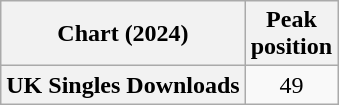<table class="wikitable plainrowheaders" style="text-align:center">
<tr>
<th scope="col">Chart (2024)</th>
<th scope="col">Peak<br>position</th>
</tr>
<tr>
<th scope="row">UK Singles Downloads</th>
<td>49</td>
</tr>
</table>
